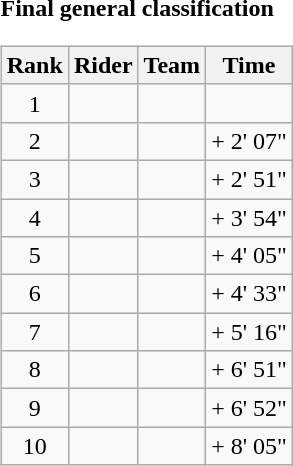<table>
<tr>
<td><strong>Final general classification</strong><br><table class="wikitable">
<tr>
<th scope="col">Rank</th>
<th scope="col">Rider</th>
<th scope="col">Team</th>
<th scope="col">Time</th>
</tr>
<tr>
<td style="text-align:center;">1</td>
<td></td>
<td></td>
<td style="text-align:right;"></td>
</tr>
<tr>
<td style="text-align:center;">2</td>
<td></td>
<td></td>
<td style="text-align:right;">+ 2' 07"</td>
</tr>
<tr>
<td style="text-align:center;">3</td>
<td></td>
<td></td>
<td style="text-align:right;">+ 2' 51"</td>
</tr>
<tr>
<td style="text-align:center;">4</td>
<td></td>
<td></td>
<td style="text-align:right;">+ 3' 54"</td>
</tr>
<tr>
<td style="text-align:center;">5</td>
<td></td>
<td></td>
<td style="text-align:right;">+ 4' 05"</td>
</tr>
<tr>
<td style="text-align:center;">6</td>
<td></td>
<td></td>
<td style="text-align:right;">+ 4' 33"</td>
</tr>
<tr>
<td style="text-align:center;">7</td>
<td></td>
<td></td>
<td style="text-align:right;">+ 5' 16"</td>
</tr>
<tr>
<td style="text-align:center;">8</td>
<td></td>
<td></td>
<td style="text-align:right;">+ 6' 51"</td>
</tr>
<tr>
<td style="text-align:center;">9</td>
<td></td>
<td></td>
<td style="text-align:right;">+ 6' 52"</td>
</tr>
<tr>
<td style="text-align:center;">10</td>
<td></td>
<td></td>
<td style="text-align:right;">+ 8' 05"</td>
</tr>
</table>
</td>
</tr>
</table>
